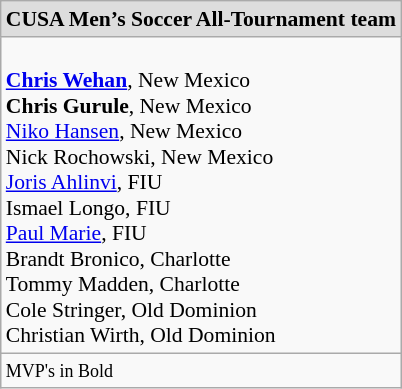<table class="wikitable" style="white-space:nowrap; font-size:90%;">
<tr>
<td colspan="7" style="text-align:center; background:#ddd;"><strong>CUSA Men’s Soccer All-Tournament team</strong></td>
</tr>
<tr>
<td><br><strong><a href='#'>Chris Wehan</a></strong>, New Mexico<br>
<strong>Chris Gurule</strong>, New Mexico<br>
<a href='#'>Niko Hansen</a>, New Mexico<br>
Nick Rochowski, New Mexico<br>
<a href='#'>Joris Ahlinvi</a>, FIU<br>
Ismael Longo, FIU<br>
<a href='#'>Paul Marie</a>, FIU<br>
Brandt Bronico, Charlotte<br>
Tommy Madden, Charlotte<br>
Cole Stringer, Old Dominion<br>
Christian Wirth, Old Dominion<br></td>
</tr>
<tr>
<td><small>MVP's in Bold</small></td>
</tr>
</table>
